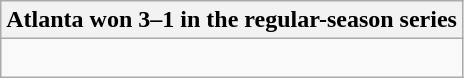<table class="wikitable collapsible collapsed">
<tr>
<th>Atlanta won 3–1 in the regular-season series</th>
</tr>
<tr>
<td><br>


</td>
</tr>
</table>
